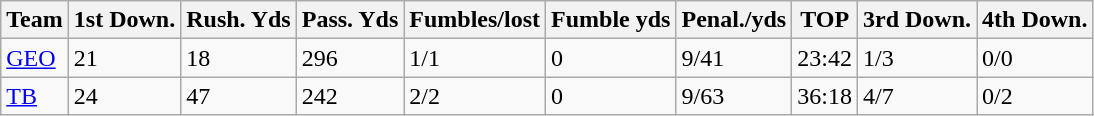<table class="wikitable sortable">
<tr>
<th>Team</th>
<th>1st Down.</th>
<th>Rush. Yds</th>
<th>Pass. Yds</th>
<th>Fumbles/lost</th>
<th>Fumble yds</th>
<th>Penal./yds</th>
<th>TOP</th>
<th>3rd Down.</th>
<th>4th Down.</th>
</tr>
<tr>
<td><a href='#'>GEO</a></td>
<td>21</td>
<td>18</td>
<td>296</td>
<td>1/1</td>
<td>0</td>
<td>9/41</td>
<td>23:42</td>
<td>1/3</td>
<td>0/0</td>
</tr>
<tr>
<td><a href='#'>TB</a></td>
<td>24</td>
<td>47</td>
<td>242</td>
<td>2/2</td>
<td>0</td>
<td>9/63</td>
<td>36:18</td>
<td>4/7</td>
<td>0/2</td>
</tr>
</table>
